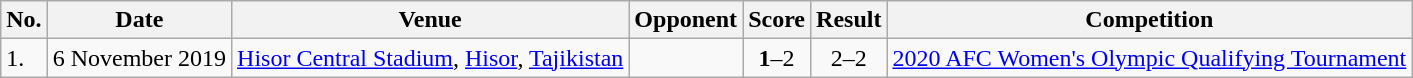<table class="wikitable">
<tr>
<th>No.</th>
<th>Date</th>
<th>Venue</th>
<th>Opponent</th>
<th>Score</th>
<th>Result</th>
<th>Competition</th>
</tr>
<tr>
<td>1.</td>
<td>6 November 2019</td>
<td><a href='#'>Hisor Central Stadium</a>, <a href='#'>Hisor</a>, <a href='#'>Tajikistan</a></td>
<td></td>
<td align=center><strong>1</strong>–2</td>
<td align=center>2–2</td>
<td><a href='#'>2020 AFC Women's Olympic Qualifying Tournament</a></td>
</tr>
</table>
